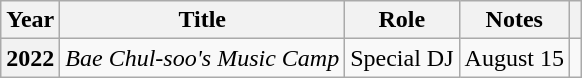<table class="wikitable  plainrowheaders">
<tr>
<th scope="col">Year</th>
<th scope="col">Title</th>
<th scope="col">Role</th>
<th scope="col">Notes</th>
<th scope="col" class="unsortable"></th>
</tr>
<tr>
<th scope="row">2022</th>
<td><em>Bae Chul-soo's Music Camp</em></td>
<td>Special DJ</td>
<td>August 15</td>
<td></td>
</tr>
</table>
